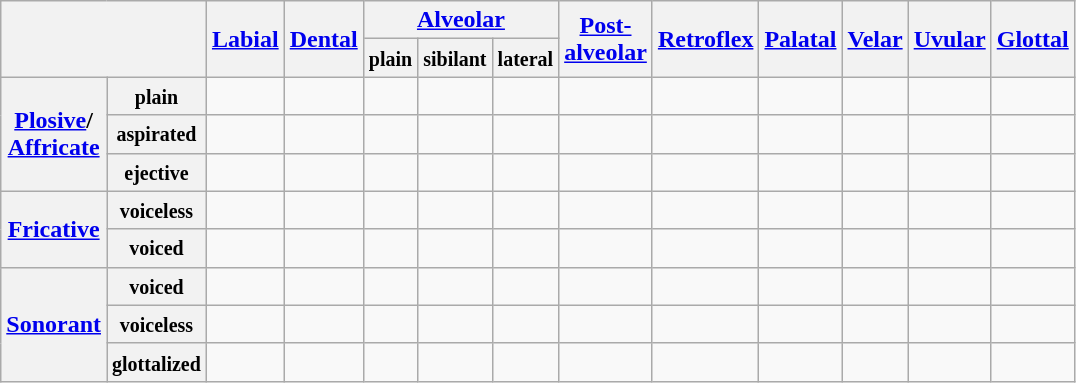<table class="wikitable" style="text-align: center;">
<tr>
<th colspan="2" rowspan="2"></th>
<th rowspan="2"><a href='#'>Labial</a></th>
<th rowspan="2"><a href='#'>Dental</a></th>
<th colspan="3"><a href='#'>Alveolar</a></th>
<th rowspan="2"><a href='#'>Post-<br>alveolar</a></th>
<th rowspan="2"><a href='#'>Retroflex</a></th>
<th rowspan="2"><a href='#'>Palatal</a></th>
<th rowspan="2"><a href='#'><strong>Velar</strong></a></th>
<th rowspan="2"><a href='#'>Uvular</a></th>
<th rowspan="2"><a href='#'>Glottal</a></th>
</tr>
<tr>
<th><small>plain</small></th>
<th><small>sibilant</small></th>
<th><small>lateral</small></th>
</tr>
<tr>
<th rowspan="3"><a href='#'>Plosive</a>/<br><a href='#'>Affricate</a></th>
<th><small>plain</small></th>
<td> </td>
<td> </td>
<td> </td>
<td> </td>
<td> </td>
<td> </td>
<td> </td>
<td></td>
<td> </td>
<td> </td>
<td> </td>
</tr>
<tr>
<th><small>aspirated</small></th>
<td> </td>
<td> </td>
<td> </td>
<td> </td>
<td> </td>
<td> </td>
<td> </td>
<td></td>
<td> </td>
<td> </td>
<td></td>
</tr>
<tr>
<th><small>ejective</small></th>
<td></td>
<td> </td>
<td> </td>
<td> </td>
<td> </td>
<td> </td>
<td> </td>
<td></td>
<td> </td>
<td> </td>
<td></td>
</tr>
<tr>
<th rowspan="2"><a href='#'>Fricative</a></th>
<th><small>voiceless</small></th>
<td></td>
<td> </td>
<td></td>
<td> </td>
<td> </td>
<td> </td>
<td> </td>
<td></td>
<td></td>
<td> </td>
<td> </td>
</tr>
<tr>
<th><small>voiced</small></th>
<td> </td>
<td> </td>
<td></td>
<td> </td>
<td></td>
<td></td>
<td> </td>
<td> </td>
<td></td>
<td> </td>
<td></td>
</tr>
<tr>
<th rowspan="3"><a href='#'>Sonorant</a></th>
<th><small>voiced</small></th>
<td> </td>
<td></td>
<td> </td>
<td></td>
<td> </td>
<td></td>
<td></td>
<td> </td>
<td> </td>
<td></td>
<td></td>
</tr>
<tr>
<th><small>voiceless</small></th>
<td> </td>
<td></td>
<td> </td>
<td></td>
<td></td>
<td></td>
<td></td>
<td></td>
<td> </td>
<td></td>
<td></td>
</tr>
<tr>
<th><small>glottalized</small></th>
<td> </td>
<td></td>
<td> </td>
<td></td>
<td></td>
<td></td>
<td></td>
<td> </td>
<td> </td>
<td></td>
<td></td>
</tr>
</table>
